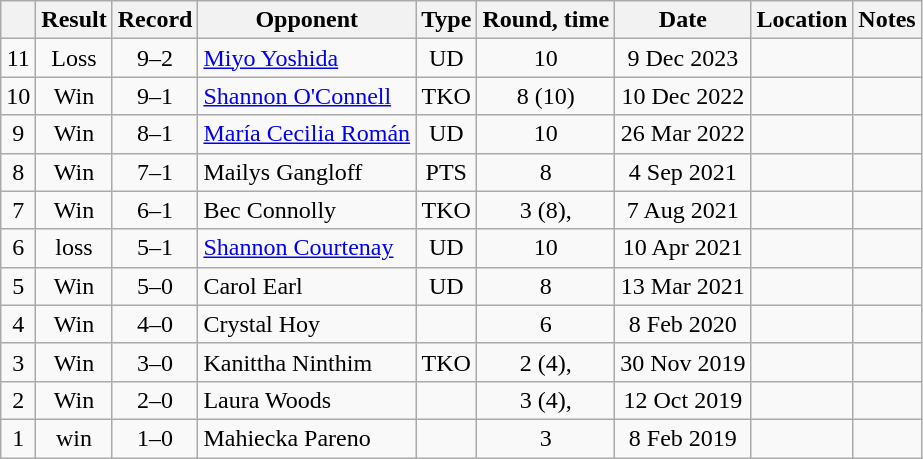<table class=wikitable style=text-align:center>
<tr>
<th></th>
<th>Result</th>
<th>Record</th>
<th>Opponent</th>
<th>Type</th>
<th>Round, time</th>
<th>Date</th>
<th>Location</th>
<th>Notes</th>
</tr>
<tr>
<td>11</td>
<td>Loss</td>
<td>9–2</td>
<td align=left><a href='#'>Miyo Yoshida</a></td>
<td>UD</td>
<td>10</td>
<td>9 Dec 2023</td>
<td align=left></td>
<td align=left></td>
</tr>
<tr>
<td>10</td>
<td>Win</td>
<td>9–1</td>
<td align=left><a href='#'>Shannon O'Connell</a></td>
<td>TKO</td>
<td>8 (10)</td>
<td>10 Dec 2022</td>
<td align=left></td>
<td align=left></td>
</tr>
<tr>
<td>9</td>
<td>Win</td>
<td>8–1</td>
<td align=left><a href='#'>María Cecilia Román</a></td>
<td>UD</td>
<td>10</td>
<td>26 Mar 2022</td>
<td align=left></td>
<td align=left></td>
</tr>
<tr>
<td>8</td>
<td>Win</td>
<td>7–1</td>
<td align=left>Mailys Gangloff</td>
<td>PTS</td>
<td>8</td>
<td>4 Sep 2021</td>
<td align=left></td>
<td align=left></td>
</tr>
<tr>
<td>7</td>
<td>Win</td>
<td>6–1</td>
<td align=left>Bec Connolly</td>
<td>TKO</td>
<td>3 (8), </td>
<td>7 Aug 2021</td>
<td align=left></td>
<td align=left></td>
</tr>
<tr>
<td>6</td>
<td>loss</td>
<td>5–1</td>
<td align=left><a href='#'>Shannon Courtenay</a></td>
<td>UD</td>
<td>10</td>
<td>10 Apr 2021</td>
<td align=left></td>
<td align=left></td>
</tr>
<tr>
<td>5</td>
<td>Win</td>
<td>5–0</td>
<td align=left>Carol Earl</td>
<td>UD</td>
<td>8</td>
<td>13 Mar 2021</td>
<td align=left></td>
<td align=left></td>
</tr>
<tr>
<td>4</td>
<td>Win</td>
<td>4–0</td>
<td align=left>Crystal Hoy</td>
<td></td>
<td>6</td>
<td>8 Feb 2020</td>
<td align=left></td>
<td align=left></td>
</tr>
<tr>
<td>3</td>
<td>Win</td>
<td>3–0</td>
<td align=left>Kanittha Ninthim</td>
<td>TKO</td>
<td>2 (4), </td>
<td>30 Nov 2019</td>
<td align=left></td>
<td align=left></td>
</tr>
<tr>
<td>2</td>
<td>Win</td>
<td>2–0</td>
<td align=left>Laura Woods</td>
<td></td>
<td>3 (4), </td>
<td>12 Oct 2019</td>
<td align=left></td>
<td align=left></td>
</tr>
<tr>
<td>1</td>
<td>win</td>
<td>1–0</td>
<td align=left>Mahiecka Pareno</td>
<td></td>
<td>3</td>
<td>8 Feb 2019</td>
<td align=left></td>
<td align=left></td>
</tr>
</table>
